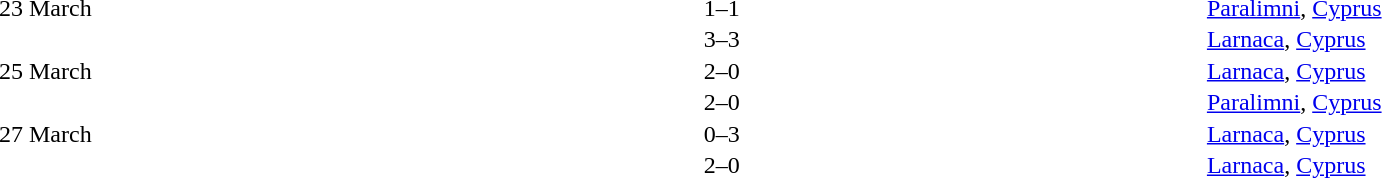<table cellspacing=1 width=85%>
<tr>
<th width=15%></th>
<th width=25%></th>
<th width=10%></th>
<th width=25%></th>
<th width=25%></th>
</tr>
<tr>
<td>23 March</td>
<td align=right></td>
<td align=center>1–1</td>
<td></td>
<td><a href='#'>Paralimni</a>, <a href='#'>Cyprus</a></td>
</tr>
<tr>
<td></td>
<td align=right></td>
<td align=center>3–3</td>
<td></td>
<td><a href='#'>Larnaca</a>, <a href='#'>Cyprus</a></td>
</tr>
<tr>
<td>25 March</td>
<td align=right></td>
<td align=center>2–0</td>
<td></td>
<td><a href='#'>Larnaca</a>, <a href='#'>Cyprus</a></td>
</tr>
<tr>
<td></td>
<td align=right></td>
<td align=center>2–0</td>
<td></td>
<td><a href='#'>Paralimni</a>, <a href='#'>Cyprus</a></td>
</tr>
<tr>
<td>27 March</td>
<td align=right></td>
<td align=center>0–3</td>
<td></td>
<td><a href='#'>Larnaca</a>, <a href='#'>Cyprus</a></td>
</tr>
<tr>
<td></td>
<td align=right></td>
<td align=center>2–0</td>
<td></td>
<td><a href='#'>Larnaca</a>, <a href='#'>Cyprus</a></td>
</tr>
</table>
